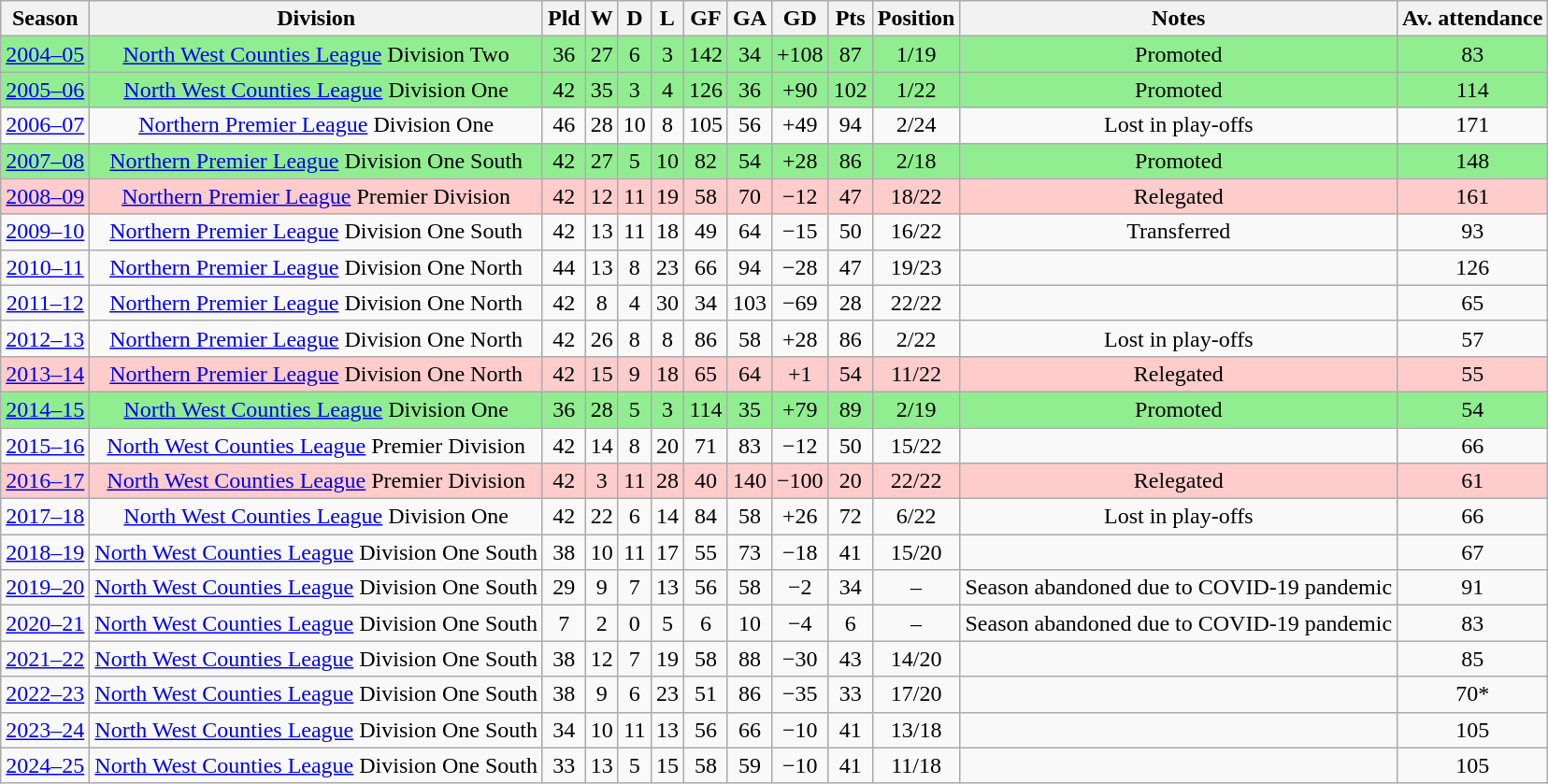<table class="wikitable collapsible collapsed" style=text-align:center>
<tr>
<th>Season</th>
<th>Division</th>
<th>Pld</th>
<th>W</th>
<th>D</th>
<th>L</th>
<th>GF</th>
<th>GA</th>
<th>GD</th>
<th>Pts</th>
<th>Position</th>
<th>Notes</th>
<th>Av. attendance</th>
</tr>
<tr style=background:#90EE90>
<td><a href='#'>2004–05</a></td>
<td><a href='#'>North West Counties League</a> Division Two</td>
<td>36</td>
<td>27</td>
<td>6</td>
<td>3</td>
<td>142</td>
<td>34</td>
<td>+108</td>
<td>87</td>
<td>1/19</td>
<td>Promoted</td>
<td>83</td>
</tr>
<tr style=background:#90EE90>
<td><a href='#'>2005–06</a></td>
<td><a href='#'>North West Counties League</a> Division One</td>
<td>42</td>
<td>35</td>
<td>3</td>
<td>4</td>
<td>126</td>
<td>36</td>
<td>+90</td>
<td>102</td>
<td>1/22</td>
<td>Promoted</td>
<td>114</td>
</tr>
<tr>
<td><a href='#'>2006–07</a></td>
<td><a href='#'>Northern Premier League</a> Division One</td>
<td>46</td>
<td>28</td>
<td>10</td>
<td>8</td>
<td>105</td>
<td>56</td>
<td>+49</td>
<td>94</td>
<td>2/24</td>
<td>Lost in play-offs</td>
<td>171</td>
</tr>
<tr style=background:#90EE90>
<td><a href='#'>2007–08</a></td>
<td><a href='#'>Northern Premier League</a> Division One South</td>
<td>42</td>
<td>27</td>
<td>5</td>
<td>10</td>
<td>82</td>
<td>54</td>
<td>+28</td>
<td>86</td>
<td>2/18</td>
<td>Promoted</td>
<td>148</td>
</tr>
<tr style=background:#fcc>
<td><a href='#'>2008–09</a></td>
<td><a href='#'>Northern Premier League</a> Premier Division</td>
<td>42</td>
<td>12</td>
<td>11</td>
<td>19</td>
<td>58</td>
<td>70</td>
<td>−12</td>
<td>47</td>
<td>18/22</td>
<td>Relegated</td>
<td>161</td>
</tr>
<tr>
<td><a href='#'>2009–10</a></td>
<td><a href='#'>Northern Premier League</a> Division One South</td>
<td>42</td>
<td>13</td>
<td>11</td>
<td>18</td>
<td>49</td>
<td>64</td>
<td>−15</td>
<td>50</td>
<td>16/22</td>
<td>Transferred</td>
<td>93</td>
</tr>
<tr>
<td><a href='#'>2010–11</a></td>
<td><a href='#'>Northern Premier League</a> Division One North</td>
<td>44</td>
<td>13</td>
<td>8</td>
<td>23</td>
<td>66</td>
<td>94</td>
<td>−28</td>
<td>47</td>
<td>19/23</td>
<td></td>
<td>126</td>
</tr>
<tr>
<td><a href='#'>2011–12</a></td>
<td><a href='#'>Northern Premier League</a> Division One North</td>
<td>42</td>
<td>8</td>
<td>4</td>
<td>30</td>
<td>34</td>
<td>103</td>
<td>−69</td>
<td>28</td>
<td>22/22</td>
<td></td>
<td>65</td>
</tr>
<tr>
<td><a href='#'>2012–13</a></td>
<td><a href='#'>Northern Premier League</a> Division One North</td>
<td>42</td>
<td>26</td>
<td>8</td>
<td>8</td>
<td>86</td>
<td>58</td>
<td>+28</td>
<td>86</td>
<td>2/22</td>
<td>Lost in play-offs</td>
<td>57</td>
</tr>
<tr style=background:#fcc>
<td><a href='#'>2013–14</a></td>
<td><a href='#'>Northern Premier League</a> Division One North</td>
<td>42</td>
<td>15</td>
<td>9</td>
<td>18</td>
<td>65</td>
<td>64</td>
<td>+1</td>
<td>54</td>
<td>11/22</td>
<td>Relegated</td>
<td>55</td>
</tr>
<tr style=background:#90EE90>
<td><a href='#'>2014–15</a></td>
<td><a href='#'>North West Counties League</a> Division One</td>
<td>36</td>
<td>28</td>
<td>5</td>
<td>3</td>
<td>114</td>
<td>35</td>
<td>+79</td>
<td>89</td>
<td>2/19</td>
<td>Promoted</td>
<td>54</td>
</tr>
<tr>
<td><a href='#'>2015–16</a></td>
<td><a href='#'>North West Counties League</a> Premier Division</td>
<td>42</td>
<td>14</td>
<td>8</td>
<td>20</td>
<td>71</td>
<td>83</td>
<td>−12</td>
<td>50</td>
<td>15/22</td>
<td></td>
<td>66</td>
</tr>
<tr style=background:#fcc>
<td><a href='#'>2016–17</a></td>
<td><a href='#'>North West Counties League</a> Premier Division</td>
<td>42</td>
<td>3</td>
<td>11</td>
<td>28</td>
<td>40</td>
<td>140</td>
<td>−100</td>
<td>20</td>
<td>22/22</td>
<td>Relegated</td>
<td>61</td>
</tr>
<tr>
<td><a href='#'>2017–18</a></td>
<td><a href='#'>North West Counties League</a> Division One</td>
<td>42</td>
<td>22</td>
<td>6</td>
<td>14</td>
<td>84</td>
<td>58</td>
<td>+26</td>
<td>72</td>
<td>6/22</td>
<td>Lost in play-offs</td>
<td>66</td>
</tr>
<tr>
<td><a href='#'>2018–19</a></td>
<td><a href='#'>North West Counties League</a> Division One South</td>
<td>38</td>
<td>10</td>
<td>11</td>
<td>17</td>
<td>55</td>
<td>73</td>
<td>−18</td>
<td>41</td>
<td>15/20</td>
<td></td>
<td>67</td>
</tr>
<tr>
<td><a href='#'>2019–20</a></td>
<td><a href='#'>North West Counties League</a> Division One South</td>
<td>29</td>
<td>9</td>
<td>7</td>
<td>13</td>
<td>56</td>
<td>58</td>
<td>−2</td>
<td>34</td>
<td>–</td>
<td>Season abandoned due to COVID-19 pandemic</td>
<td>91</td>
</tr>
<tr>
<td><a href='#'>2020–21</a></td>
<td><a href='#'>North West Counties League</a> Division One South</td>
<td>7</td>
<td>2</td>
<td>0</td>
<td>5</td>
<td>6</td>
<td>10</td>
<td>−4</td>
<td>6</td>
<td>–</td>
<td>Season abandoned due to COVID-19 pandemic</td>
<td>83</td>
</tr>
<tr>
<td><a href='#'>2021–22</a></td>
<td><a href='#'>North West Counties League</a> Division One South</td>
<td>38</td>
<td>12</td>
<td>7</td>
<td>19</td>
<td>58</td>
<td>88</td>
<td>−30</td>
<td>43</td>
<td>14/20</td>
<td></td>
<td>85</td>
</tr>
<tr>
<td><a href='#'>2022–23</a></td>
<td><a href='#'>North West Counties League</a> Division One South</td>
<td>38</td>
<td>9</td>
<td>6</td>
<td>23</td>
<td>51</td>
<td>86</td>
<td>−35</td>
<td>33</td>
<td>17/20</td>
<td></td>
<td>70*</td>
</tr>
<tr>
<td><a href='#'>2023–24</a></td>
<td><a href='#'>North West Counties League</a> Division One South</td>
<td>34</td>
<td>10</td>
<td>11</td>
<td>13</td>
<td>56</td>
<td>66</td>
<td>−10</td>
<td>41</td>
<td>13/18</td>
<td></td>
<td>105</td>
</tr>
<tr>
<td><a href='#'>2024–25</a></td>
<td><a href='#'>North West Counties League</a> Division One South</td>
<td>33</td>
<td>13</td>
<td>5</td>
<td>15</td>
<td>58</td>
<td>59</td>
<td>−10</td>
<td>41</td>
<td>11/18</td>
<td></td>
<td>105</td>
</tr>
</table>
